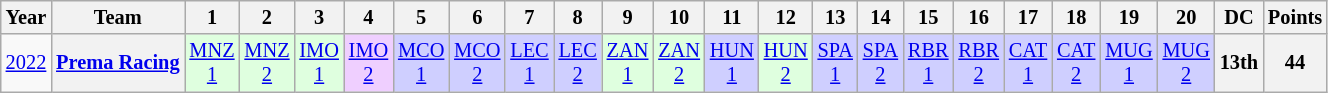<table class="wikitable" style="text-align:center; font-size:85%">
<tr>
<th>Year</th>
<th>Team</th>
<th>1</th>
<th>2</th>
<th>3</th>
<th>4</th>
<th>5</th>
<th>6</th>
<th>7</th>
<th>8</th>
<th>9</th>
<th>10</th>
<th>11</th>
<th>12</th>
<th>13</th>
<th>14</th>
<th>15</th>
<th>16</th>
<th>17</th>
<th>18</th>
<th>19</th>
<th>20</th>
<th>DC</th>
<th>Points</th>
</tr>
<tr>
<td><a href='#'>2022</a></td>
<th nowrap><a href='#'>Prema Racing</a></th>
<td style="background:#DFFFDF;"><a href='#'>MNZ<br>1</a><br></td>
<td style="background:#DFFFDF;"><a href='#'>MNZ<br>2</a><br></td>
<td style="background:#DFFFDF;"><a href='#'>IMO<br>1</a><br></td>
<td style="background:#EFCFFF;"><a href='#'>IMO<br>2</a><br></td>
<td style="background:#CFCFFF;"><a href='#'>MCO<br>1</a><br></td>
<td style="background:#CFCFFF;"><a href='#'>MCO<br>2</a><br></td>
<td style="background:#CFCFFF;"><a href='#'>LEC<br>1</a><br></td>
<td style="background:#CFCFFF;"><a href='#'>LEC<br>2</a><br></td>
<td style="background:#DFFFDF;"><a href='#'>ZAN<br>1</a><br></td>
<td style="background:#DFFFDF;"><a href='#'>ZAN<br>2</a><br></td>
<td style="background:#CFCFFF;"><a href='#'>HUN<br>1</a><br></td>
<td style="background:#DFFFDF;"><a href='#'>HUN<br>2</a><br></td>
<td style="background:#CFCFFF;"><a href='#'>SPA<br>1</a><br></td>
<td style="background:#CFCFFF;"><a href='#'>SPA<br>2</a><br></td>
<td style="background:#CFCFFF;"><a href='#'>RBR<br>1</a><br></td>
<td style="background:#CFCFFF;"><a href='#'>RBR<br>2</a><br></td>
<td style="background:#CFCFFF;"><a href='#'>CAT<br>1</a><br></td>
<td style="background:#CFCFFF;"><a href='#'>CAT<br>2</a><br></td>
<td style="background:#CFCFFF;"><a href='#'>MUG<br>1</a><br></td>
<td style="background:#CFCFFF;"><a href='#'>MUG<br>2</a><br></td>
<th>13th</th>
<th>44</th>
</tr>
</table>
